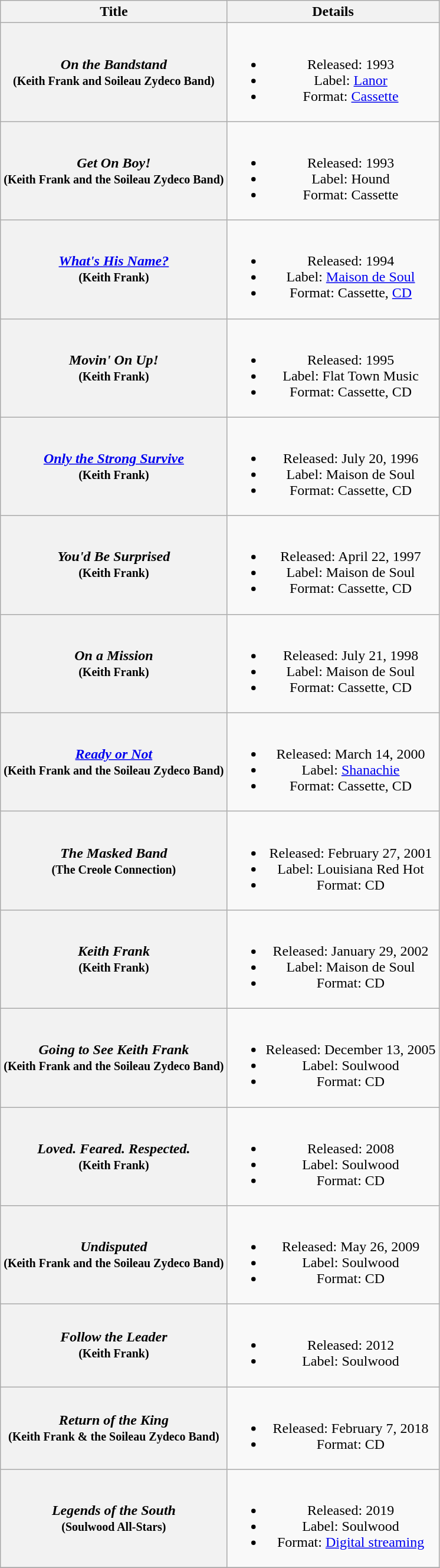<table class="wikitable plainrowheaders" style="text-align:center;">
<tr>
<th scope="col">Title</th>
<th scope="col">Details</th>
</tr>
<tr>
<th scope="row"><em>On the Bandstand</em><br><small>(Keith Frank and Soileau Zydeco Band)</small></th>
<td><br><ul><li>Released: 1993</li><li>Label: <a href='#'>Lanor</a></li><li>Format: <a href='#'>Cassette</a></li></ul></td>
</tr>
<tr>
<th scope="row"><em>Get On Boy!</em><br><small>(Keith Frank and the Soileau Zydeco Band)</small></th>
<td><br><ul><li>Released: 1993</li><li>Label: Hound</li><li>Format: Cassette</li></ul></td>
</tr>
<tr>
<th scope="row"><em><a href='#'>What's His Name?</a></em><br><small>(Keith Frank)</small></th>
<td><br><ul><li>Released: 1994</li><li>Label: <a href='#'>Maison de Soul</a></li><li>Format: Cassette, <a href='#'>CD</a></li></ul></td>
</tr>
<tr>
<th scope="row"><em>Movin' On Up!</em><br><small>(Keith Frank)</small></th>
<td><br><ul><li>Released: 1995</li><li>Label: Flat Town Music</li><li>Format: Cassette, CD</li></ul></td>
</tr>
<tr>
<th scope="row"><em><a href='#'>Only the Strong Survive</a></em><br><small>(Keith Frank)</small></th>
<td><br><ul><li>Released: July 20, 1996</li><li>Label: Maison de Soul</li><li>Format: Cassette, CD</li></ul></td>
</tr>
<tr>
<th scope="row"><em>You'd Be Surprised</em><br><small>(Keith Frank)</small></th>
<td><br><ul><li>Released: April 22, 1997</li><li>Label: Maison de Soul</li><li>Format: Cassette, CD</li></ul></td>
</tr>
<tr>
<th scope="row"><em>On a Mission</em><br><small>(Keith Frank)</small></th>
<td><br><ul><li>Released: July 21, 1998</li><li>Label: Maison de Soul</li><li>Format: Cassette, CD</li></ul></td>
</tr>
<tr>
<th scope="row"><em><a href='#'>Ready or Not</a></em><br><small>(Keith Frank and the Soileau Zydeco Band)</small></th>
<td><br><ul><li>Released: March 14, 2000</li><li>Label: <a href='#'>Shanachie</a></li><li>Format: Cassette, CD</li></ul></td>
</tr>
<tr>
<th scope="row"><em>The Masked Band</em><br><small>(The Creole Connection)</small></th>
<td><br><ul><li>Released: February 27, 2001</li><li>Label: Louisiana Red Hot</li><li>Format: CD</li></ul></td>
</tr>
<tr>
<th scope="row"><em>Keith Frank</em><br><small>(Keith Frank)</small></th>
<td><br><ul><li>Released: January 29, 2002</li><li>Label: Maison de Soul</li><li>Format: CD</li></ul></td>
</tr>
<tr>
<th scope="row"><em>Going to See Keith Frank</em><br><small>(Keith Frank and the Soileau Zydeco Band)</small></th>
<td><br><ul><li>Released: December 13, 2005</li><li>Label: Soulwood</li><li>Format: CD</li></ul></td>
</tr>
<tr>
<th scope="row"><em>Loved. Feared. Respected.</em><br><small>(Keith Frank)</small></th>
<td><br><ul><li>Released: 2008</li><li>Label: Soulwood</li><li>Format: CD</li></ul></td>
</tr>
<tr>
<th scope="row"><em>Undisputed</em><br><small>(Keith Frank and the Soileau Zydeco Band)</small></th>
<td><br><ul><li>Released: May 26, 2009</li><li>Label: Soulwood</li><li>Format: CD</li></ul></td>
</tr>
<tr>
<th scope="row"><em>Follow the Leader</em><br><small>(Keith Frank)</small></th>
<td><br><ul><li>Released: 2012</li><li>Label: Soulwood</li></ul></td>
</tr>
<tr>
<th scope="row"><em>Return of the King</em><br><small>(Keith Frank & the Soileau Zydeco Band)</small></th>
<td><br><ul><li>Released: February 7, 2018</li><li>Format: CD</li></ul></td>
</tr>
<tr>
<th scope="row"><em>Legends of the South</em><br><small>(Soulwood All-Stars)</small></th>
<td><br><ul><li>Released: 2019</li><li>Label: Soulwood</li><li>Format: <a href='#'>Digital streaming</a></li></ul></td>
</tr>
<tr>
</tr>
</table>
